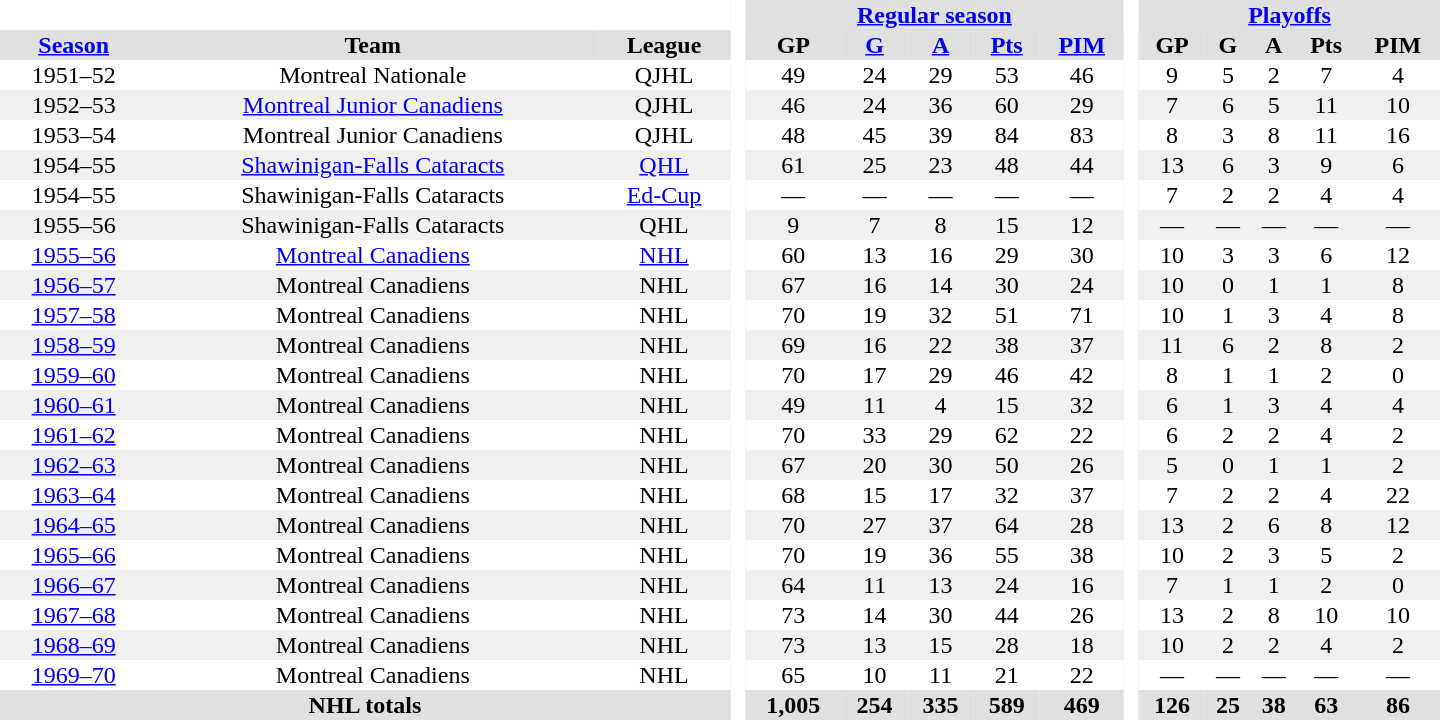<table border="0" cellpadding="1" cellspacing="0" style="text-align:center; width:60em;">
<tr style="background:#e0e0e0;">
<th colspan="3"  bgcolor="#ffffff"> </th>
<th rowspan="99" bgcolor="#ffffff"> </th>
<th colspan="5"><a href='#'>Regular season</a></th>
<th rowspan="99" bgcolor="#ffffff"> </th>
<th colspan="5"><a href='#'>Playoffs</a></th>
</tr>
<tr style="background:#e0e0e0;">
<th><a href='#'>Season</a></th>
<th>Team</th>
<th>League</th>
<th>GP</th>
<th><a href='#'>G</a></th>
<th><a href='#'>A</a></th>
<th><a href='#'>Pts</a></th>
<th><a href='#'>PIM</a></th>
<th>GP</th>
<th>G</th>
<th>A</th>
<th>Pts</th>
<th>PIM</th>
</tr>
<tr>
<td>1951–52</td>
<td>Montreal Nationale</td>
<td>QJHL</td>
<td>49</td>
<td>24</td>
<td>29</td>
<td>53</td>
<td>46</td>
<td>9</td>
<td>5</td>
<td>2</td>
<td>7</td>
<td>4</td>
</tr>
<tr style="background:#f0f0f0;">
<td>1952–53</td>
<td><a href='#'>Montreal Junior Canadiens</a></td>
<td>QJHL</td>
<td>46</td>
<td>24</td>
<td>36</td>
<td>60</td>
<td>29</td>
<td>7</td>
<td>6</td>
<td>5</td>
<td>11</td>
<td>10</td>
</tr>
<tr>
<td>1953–54</td>
<td>Montreal Junior Canadiens</td>
<td>QJHL</td>
<td>48</td>
<td>45</td>
<td>39</td>
<td>84</td>
<td>83</td>
<td>8</td>
<td>3</td>
<td>8</td>
<td>11</td>
<td>16</td>
</tr>
<tr style="background:#f0f0f0;">
<td>1954–55</td>
<td><a href='#'>Shawinigan-Falls Cataracts</a></td>
<td><a href='#'>QHL</a></td>
<td>61</td>
<td>25</td>
<td>23</td>
<td>48</td>
<td>44</td>
<td>13</td>
<td>6</td>
<td>3</td>
<td>9</td>
<td>6</td>
</tr>
<tr>
<td>1954–55</td>
<td>Shawinigan-Falls Cataracts</td>
<td><a href='#'>Ed-Cup</a></td>
<td>—</td>
<td>—</td>
<td>—</td>
<td>—</td>
<td>—</td>
<td>7</td>
<td>2</td>
<td>2</td>
<td>4</td>
<td>4</td>
</tr>
<tr style="background:#f0f0f0;">
<td>1955–56</td>
<td>Shawinigan-Falls Cataracts</td>
<td>QHL</td>
<td>9</td>
<td>7</td>
<td>8</td>
<td>15</td>
<td>12</td>
<td>—</td>
<td>—</td>
<td>—</td>
<td>—</td>
<td>—</td>
</tr>
<tr>
<td><a href='#'>1955–56</a></td>
<td><a href='#'>Montreal Canadiens</a></td>
<td><a href='#'>NHL</a></td>
<td>60</td>
<td>13</td>
<td>16</td>
<td>29</td>
<td>30</td>
<td>10</td>
<td>3</td>
<td>3</td>
<td>6</td>
<td>12</td>
</tr>
<tr style="background:#f0f0f0;">
<td><a href='#'>1956–57</a></td>
<td>Montreal Canadiens</td>
<td>NHL</td>
<td>67</td>
<td>16</td>
<td>14</td>
<td>30</td>
<td>24</td>
<td>10</td>
<td>0</td>
<td>1</td>
<td>1</td>
<td>8</td>
</tr>
<tr>
<td><a href='#'>1957–58</a></td>
<td>Montreal Canadiens</td>
<td>NHL</td>
<td>70</td>
<td>19</td>
<td>32</td>
<td>51</td>
<td>71</td>
<td>10</td>
<td>1</td>
<td>3</td>
<td>4</td>
<td>8</td>
</tr>
<tr style="background:#f0f0f0;">
<td><a href='#'>1958–59</a></td>
<td>Montreal Canadiens</td>
<td>NHL</td>
<td>69</td>
<td>16</td>
<td>22</td>
<td>38</td>
<td>37</td>
<td>11</td>
<td>6</td>
<td>2</td>
<td>8</td>
<td>2</td>
</tr>
<tr>
<td><a href='#'>1959–60</a></td>
<td>Montreal Canadiens</td>
<td>NHL</td>
<td>70</td>
<td>17</td>
<td>29</td>
<td>46</td>
<td>42</td>
<td>8</td>
<td>1</td>
<td>1</td>
<td>2</td>
<td>0</td>
</tr>
<tr style="background:#f0f0f0;">
<td><a href='#'>1960–61</a></td>
<td>Montreal Canadiens</td>
<td>NHL</td>
<td>49</td>
<td>11</td>
<td>4</td>
<td>15</td>
<td>32</td>
<td>6</td>
<td>1</td>
<td>3</td>
<td>4</td>
<td>4</td>
</tr>
<tr>
<td><a href='#'>1961–62</a></td>
<td>Montreal Canadiens</td>
<td>NHL</td>
<td>70</td>
<td>33</td>
<td>29</td>
<td>62</td>
<td>22</td>
<td>6</td>
<td>2</td>
<td>2</td>
<td>4</td>
<td>2</td>
</tr>
<tr style="background:#f0f0f0;">
<td><a href='#'>1962–63</a></td>
<td>Montreal Canadiens</td>
<td>NHL</td>
<td>67</td>
<td>20</td>
<td>30</td>
<td>50</td>
<td>26</td>
<td>5</td>
<td>0</td>
<td>1</td>
<td>1</td>
<td>2</td>
</tr>
<tr>
<td><a href='#'>1963–64</a></td>
<td>Montreal Canadiens</td>
<td>NHL</td>
<td>68</td>
<td>15</td>
<td>17</td>
<td>32</td>
<td>37</td>
<td>7</td>
<td>2</td>
<td>2</td>
<td>4</td>
<td>22</td>
</tr>
<tr style="background:#f0f0f0;">
<td><a href='#'>1964–65</a></td>
<td>Montreal Canadiens</td>
<td>NHL</td>
<td>70</td>
<td>27</td>
<td>37</td>
<td>64</td>
<td>28</td>
<td>13</td>
<td>2</td>
<td>6</td>
<td>8</td>
<td>12</td>
</tr>
<tr>
<td><a href='#'>1965–66</a></td>
<td>Montreal Canadiens</td>
<td>NHL</td>
<td>70</td>
<td>19</td>
<td>36</td>
<td>55</td>
<td>38</td>
<td>10</td>
<td>2</td>
<td>3</td>
<td>5</td>
<td>2</td>
</tr>
<tr style="background:#f0f0f0;">
<td><a href='#'>1966–67</a></td>
<td>Montreal Canadiens</td>
<td>NHL</td>
<td>64</td>
<td>11</td>
<td>13</td>
<td>24</td>
<td>16</td>
<td>7</td>
<td>1</td>
<td>1</td>
<td>2</td>
<td>0</td>
</tr>
<tr>
<td><a href='#'>1967–68</a></td>
<td>Montreal Canadiens</td>
<td>NHL</td>
<td>73</td>
<td>14</td>
<td>30</td>
<td>44</td>
<td>26</td>
<td>13</td>
<td>2</td>
<td>8</td>
<td>10</td>
<td>10</td>
</tr>
<tr style="background:#f0f0f0;">
<td><a href='#'>1968–69</a></td>
<td>Montreal Canadiens</td>
<td>NHL</td>
<td>73</td>
<td>13</td>
<td>15</td>
<td>28</td>
<td>18</td>
<td>10</td>
<td>2</td>
<td>2</td>
<td>4</td>
<td>2</td>
</tr>
<tr>
<td><a href='#'>1969–70</a></td>
<td>Montreal Canadiens</td>
<td>NHL</td>
<td>65</td>
<td>10</td>
<td>11</td>
<td>21</td>
<td>22</td>
<td>—</td>
<td>—</td>
<td>—</td>
<td>—</td>
<td>—</td>
</tr>
<tr style="background:#e0e0e0;">
<th colspan="3">NHL totals</th>
<th>1,005</th>
<th>254</th>
<th>335</th>
<th>589</th>
<th>469</th>
<th>126</th>
<th>25</th>
<th>38</th>
<th>63</th>
<th>86</th>
</tr>
</table>
